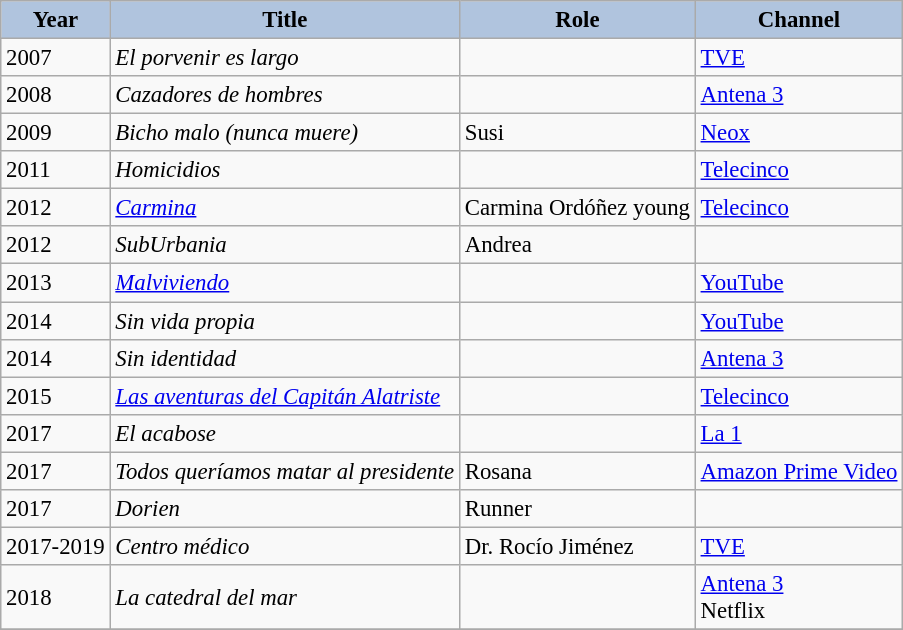<table class="wikitable" style="font-size: 95%;">
<tr>
<th style="background-color: #B0C4DE;">Year</th>
<th style="background-color: #B0C4DE;">Title</th>
<th style="background-color: #B0C4DE;">Role</th>
<th style="background-color: #B0C4DE;">Channel</th>
</tr>
<tr>
<td>2007</td>
<td><em>El porvenir es largo</em></td>
<td></td>
<td><a href='#'>TVE</a></td>
</tr>
<tr>
<td>2008</td>
<td><em>Cazadores de hombres</em></td>
<td></td>
<td><a href='#'>Antena 3</a></td>
</tr>
<tr>
<td>2009</td>
<td><em>Bicho malo (nunca muere)</em></td>
<td>Susi</td>
<td><a href='#'>Neox</a></td>
</tr>
<tr>
<td>2011</td>
<td><em>Homicidios</em></td>
<td></td>
<td><a href='#'>Telecinco</a></td>
</tr>
<tr>
<td>2012</td>
<td><em><a href='#'>Carmina</a></em></td>
<td>Carmina Ordóñez young</td>
<td><a href='#'>Telecinco</a></td>
</tr>
<tr>
<td>2012</td>
<td><em>SubUrbania</em></td>
<td>Andrea</td>
<td></td>
</tr>
<tr>
<td>2013</td>
<td><em><a href='#'>Malviviendo</a></em></td>
<td></td>
<td><a href='#'>YouTube</a></td>
</tr>
<tr>
<td>2014</td>
<td><em>Sin vida propia</em></td>
<td></td>
<td><a href='#'>YouTube</a></td>
</tr>
<tr>
<td>2014</td>
<td><em>Sin identidad</em></td>
<td></td>
<td><a href='#'>Antena 3</a></td>
</tr>
<tr>
<td>2015</td>
<td><em><a href='#'>Las aventuras del Capitán Alatriste</a></em></td>
<td></td>
<td><a href='#'>Telecinco</a></td>
</tr>
<tr>
<td>2017</td>
<td><em>El acabose</em></td>
<td></td>
<td><a href='#'>La 1</a></td>
</tr>
<tr>
<td>2017</td>
<td><em>Todos queríamos matar al presidente</em></td>
<td>Rosana</td>
<td><a href='#'>Amazon Prime Video</a></td>
</tr>
<tr>
<td>2017</td>
<td><em>Dorien</em></td>
<td>Runner</td>
<td></td>
</tr>
<tr>
<td>2017-2019</td>
<td><em>Centro médico</em></td>
<td>Dr. Rocío Jiménez</td>
<td><a href='#'>TVE</a></td>
</tr>
<tr>
<td>2018</td>
<td><em>La catedral del mar</em></td>
<td></td>
<td><a href='#'>Antena 3</a><br>Netflix</td>
</tr>
<tr>
</tr>
</table>
